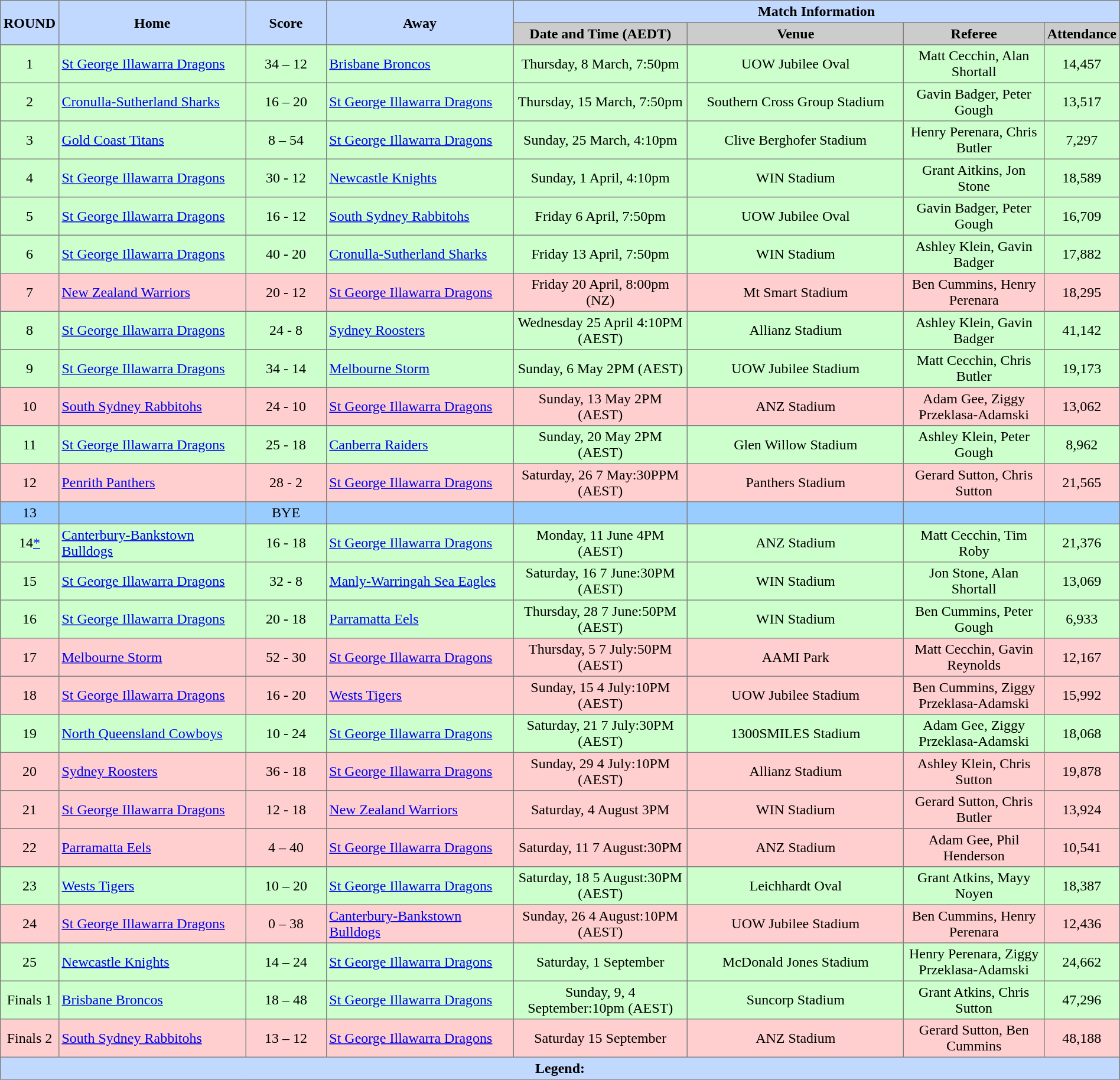<table border=1 style="border-collapse:collapse;  text-align:center;" cellpadding=3 cellspacing=0 width=100%>
<tr bgcolor=#C1D8FF>
<th rowspan=2 width=1%>ROUND</th>
<th rowspan=2 width=19%>Home</th>
<th rowspan=2 width=8%>Score</th>
<th rowspan=2 width=19%>Away</th>
<th colspan=6>Match Information</th>
</tr>
<tr bgcolor=#CCCCCC>
<th width=17%>Date and Time (AEDT)</th>
<th width=22%>Venue</th>
<th width=50%>Referee</th>
<th width=7%>Attendance</th>
</tr>
<tr style="text-align:center; background:#cfc">
<td>1</td>
<td align="left"> <a href='#'>St George Illawarra Dragons</a></td>
<td>34 – 12 </td>
<td align="left"> <a href='#'>Brisbane Broncos</a></td>
<td>Thursday, 8 March, 7:50pm</td>
<td>UOW Jubilee Oval</td>
<td>Matt Cecchin, Alan Shortall</td>
<td>14,457</td>
</tr>
<tr style="text-align:center; background:#cfc">
<td>2</td>
<td align="left"> <a href='#'>Cronulla-Sutherland Sharks</a></td>
<td>16 – 20 </td>
<td align="left"> <a href='#'>St George Illawarra Dragons</a></td>
<td>Thursday, 15 March, 7:50pm</td>
<td>Southern Cross Group Stadium</td>
<td>Gavin Badger, Peter Gough</td>
<td>13,517</td>
</tr>
<tr style="text-align:center; background:#cfc">
<td>3</td>
<td align="left"> <a href='#'>Gold Coast Titans</a></td>
<td>8 – 54</td>
<td align="left"> <a href='#'>St George Illawarra Dragons</a></td>
<td>Sunday, 25 March, 4:10pm</td>
<td>Clive Berghofer Stadium</td>
<td>Henry Perenara, Chris Butler</td>
<td>7,297</td>
</tr>
<tr style="text-align:center; background:#cfc;">
<td>4</td>
<td align="left"> <a href='#'>St George Illawarra Dragons</a></td>
<td>30 - 12</td>
<td align="left"> <a href='#'>Newcastle Knights</a></td>
<td>Sunday, 1 April, 4:10pm</td>
<td>WIN Stadium</td>
<td>Grant Aitkins, Jon Stone</td>
<td>18,589</td>
</tr>
<tr style="text-align:center; background:#cfc;">
<td>5</td>
<td align="left"> <a href='#'>St George Illawarra Dragons</a></td>
<td>16 - 12</td>
<td align="left"> <a href='#'>South Sydney Rabbitohs</a></td>
<td>Friday 6 April, 7:50pm</td>
<td>UOW Jubilee Oval</td>
<td>Gavin Badger, Peter Gough</td>
<td>16,709</td>
</tr>
<tr style="text-align:center; background:#cfc;">
<td>6</td>
<td align="left"> <a href='#'>St George Illawarra Dragons</a></td>
<td>40 - 20</td>
<td align="left"> <a href='#'>Cronulla-Sutherland Sharks</a></td>
<td>Friday 13 April, 7:50pm</td>
<td>WIN Stadium</td>
<td>Ashley Klein, Gavin Badger</td>
<td>17,882</td>
</tr>
<tr style="text-align:center; background:#FFCFCF">
<td>7</td>
<td align="left"> <a href='#'>New Zealand Warriors</a></td>
<td>20 - 12</td>
<td align="left"> <a href='#'>St George Illawarra Dragons</a></td>
<td>Friday 20 April, 8:00pm (NZ)</td>
<td>Mt Smart Stadium</td>
<td>Ben Cummins, Henry Perenara</td>
<td>18,295</td>
</tr>
<tr style="text-align:center; background:#cfc;">
<td>8</td>
<td align="left"> <a href='#'>St George Illawarra Dragons</a></td>
<td>24 - 8</td>
<td align="left"> <a href='#'>Sydney Roosters</a></td>
<td>Wednesday 25 April 4:10PM (AEST)</td>
<td>Allianz Stadium</td>
<td>Ashley Klein, Gavin Badger</td>
<td>41,142</td>
</tr>
<tr style="text-align:center; background:#cfc;">
<td>9</td>
<td align="left"> <a href='#'>St George Illawarra Dragons</a></td>
<td>34 - 14</td>
<td align="left"> <a href='#'>Melbourne Storm</a></td>
<td>Sunday, 6 May 2PM (AEST)</td>
<td>UOW Jubilee Stadium</td>
<td>Matt Cecchin, Chris Butler</td>
<td>19,173</td>
</tr>
<tr style="text-align:center; background:#FFCFCF">
<td>10</td>
<td align="left"> <a href='#'>South Sydney Rabbitohs</a></td>
<td>24 - 10</td>
<td align="left"> <a href='#'>St George Illawarra Dragons</a></td>
<td>Sunday, 13 May 2PM (AEST)</td>
<td>ANZ Stadium</td>
<td>Adam Gee, Ziggy Przeklasa-Adamski</td>
<td>13,062</td>
</tr>
<tr style="text-align:center; background:#cfc;">
<td>11</td>
<td align="left"> <a href='#'>St George Illawarra Dragons</a></td>
<td>25 - 18</td>
<td align="left"> <a href='#'>Canberra Raiders</a></td>
<td>Sunday, 20 May 2PM (AEST)</td>
<td>Glen Willow Stadium</td>
<td>Ashley Klein, Peter Gough</td>
<td>8,962</td>
</tr>
<tr style="text-align:center; background:#FFCFCF">
<td>12</td>
<td align="left"> <a href='#'>Penrith Panthers</a></td>
<td>28 - 2</td>
<td align="left"> <a href='#'>St George Illawarra Dragons</a></td>
<td>Saturday, 26 7 May:30PPM (AEST)</td>
<td>Panthers Stadium</td>
<td>Gerard Sutton, Chris Sutton</td>
<td>21,565</td>
</tr>
<tr style="text-align:center; background:#99ccff;">
<td>13</td>
<td align="left"></td>
<td>BYE</td>
<td align="left"></td>
<td></td>
<td></td>
<td></td>
<td></td>
</tr>
<tr style="text-align:center; background:#cfc;">
<td>14<a href='#'>*</a></td>
<td align="left"> <a href='#'>Canterbury-Bankstown Bulldogs</a></td>
<td>16 - 18</td>
<td align="left"> <a href='#'>St George Illawarra Dragons</a></td>
<td>Monday, 11 June 4PM (AEST)</td>
<td>ANZ Stadium</td>
<td>Matt Cecchin, Tim Roby</td>
<td>21,376</td>
</tr>
<tr style="text-align:center; background:#cfc;">
<td>15</td>
<td align="left"> <a href='#'>St George Illawarra Dragons</a></td>
<td>32 - 8</td>
<td align="left"> <a href='#'>Manly-Warringah Sea Eagles</a></td>
<td>Saturday, 16 7 June:30PM (AEST)</td>
<td>WIN Stadium</td>
<td>Jon Stone, Alan Shortall</td>
<td>13,069</td>
</tr>
<tr style="text-align:center; background:#cfc;">
<td>16</td>
<td align="left"> <a href='#'>St George Illawarra Dragons</a></td>
<td>20 - 18</td>
<td align="left"> <a href='#'>Parramatta Eels</a></td>
<td>Thursday, 28 7 June:50PM (AEST)</td>
<td>WIN Stadium</td>
<td>Ben Cummins, Peter Gough</td>
<td>6,933</td>
</tr>
<tr style="text-align:center; background:#FFCFCF">
<td>17</td>
<td align="left"> <a href='#'>Melbourne Storm</a></td>
<td>52 - 30</td>
<td align="left"> <a href='#'>St George Illawarra Dragons</a></td>
<td>Thursday, 5 7 July:50PM (AEST)</td>
<td>AAMI Park</td>
<td>Matt Cecchin, Gavin Reynolds</td>
<td>12,167</td>
</tr>
<tr style="text-align:center; background:#FFCFCF">
<td>18</td>
<td align="left"> <a href='#'>St George Illawarra Dragons</a></td>
<td>16 - 20</td>
<td align="left"> <a href='#'>Wests Tigers</a></td>
<td>Sunday, 15 4 July:10PM (AEST)</td>
<td>UOW Jubilee Stadium</td>
<td>Ben Cummins, Ziggy Przeklasa-Adamski</td>
<td>15,992</td>
</tr>
<tr style="text-align:center; background:#cfc">
<td>19</td>
<td align="left"> <a href='#'>North Queensland Cowboys</a></td>
<td>10 - 24<br></td>
<td align="left"> <a href='#'>St George Illawarra Dragons</a></td>
<td>Saturday, 21 7 July:30PM (AEST)</td>
<td>1300SMILES Stadium</td>
<td>Adam Gee, Ziggy Przeklasa-Adamski</td>
<td>18,068</td>
</tr>
<tr style="text-align:center; background:#FFCFCF">
<td>20</td>
<td align="left"> <a href='#'>Sydney Roosters</a></td>
<td>36 - 18</td>
<td align="left"> <a href='#'>St George Illawarra Dragons</a></td>
<td>Sunday, 29 4 July:10PM (AEST)</td>
<td>Allianz Stadium</td>
<td>Ashley Klein, Chris Sutton</td>
<td>19,878</td>
</tr>
<tr style="text-align:center; background:#FFCFCF">
<td>21</td>
<td align="left"> <a href='#'>St George Illawarra Dragons</a></td>
<td>12 - 18</td>
<td align="left"> <a href='#'>New Zealand Warriors</a></td>
<td>Saturday, 4 August 3PM</td>
<td>WIN Stadium</td>
<td>Gerard Sutton, Chris Butler</td>
<td>13,924</td>
</tr>
<tr style="text-align:center; background:#FFCFCF">
<td>22</td>
<td align="left"> <a href='#'>Parramatta Eels</a></td>
<td>4 – 40</td>
<td align="left"> <a href='#'>St George Illawarra Dragons</a></td>
<td>Saturday, 11 7 August:30PM</td>
<td>ANZ Stadium</td>
<td>Adam Gee, Phil Henderson</td>
<td>10,541</td>
</tr>
<tr style="text-align:center; background:#cfc;">
<td>23</td>
<td align="left"> <a href='#'>Wests Tigers</a></td>
<td>10 – 20</td>
<td align="left"> <a href='#'>St George Illawarra Dragons</a></td>
<td>Saturday, 18 5 August:30PM (AEST)</td>
<td>Leichhardt Oval</td>
<td>Grant Atkins, Mayy Noyen</td>
<td>18,387</td>
</tr>
<tr style="text-align:center; background:#FFCFCF">
<td>24</td>
<td align="left"><a href='#'>St George Illawarra Dragons</a></td>
<td>0 – 38</td>
<td align="left"><a href='#'>Canterbury-Bankstown Bulldogs</a></td>
<td>Sunday, 26 4 August:10PM (AEST)</td>
<td>UOW Jubilee Stadium</td>
<td>Ben Cummins, Henry Perenara</td>
<td>12,436</td>
</tr>
<tr style="text-align:center; background:#cfc">
<td>25</td>
<td align="left"> <a href='#'>Newcastle Knights</a></td>
<td>14 – 24</td>
<td align="left"> <a href='#'>St George Illawarra Dragons</a></td>
<td>Saturday, 1 September</td>
<td>McDonald Jones Stadium</td>
<td>Henry Perenara, Ziggy Przeklasa-Adamski</td>
<td>24,662</td>
</tr>
<tr style="text-align:center; background:#cfc">
<td>Finals 1</td>
<td align="left"> <a href='#'>Brisbane Broncos</a></td>
<td>18 – 48</td>
<td align="left"> <a href='#'>St George Illawarra Dragons</a></td>
<td>Sunday, 9, 4 September:10pm (AEST)</td>
<td>Suncorp Stadium</td>
<td>Grant Atkins, Chris Sutton</td>
<td>47,296</td>
</tr>
<tr style="text-align:center; background:#FFCFCF">
<td>Finals 2</td>
<td align="left"> <a href='#'>South Sydney Rabbitohs</a></td>
<td>13 – 12</td>
<td align="left"> <a href='#'>St George Illawarra Dragons</a></td>
<td>Saturday 15 September</td>
<td>ANZ Stadium</td>
<td>Gerard Sutton, Ben Cummins</td>
<td>48,188</td>
</tr>
<tr>
<th bgcolor=#C1D8FF colspan="11"><strong>Legend</strong>: <br> </th>
</tr>
</table>
